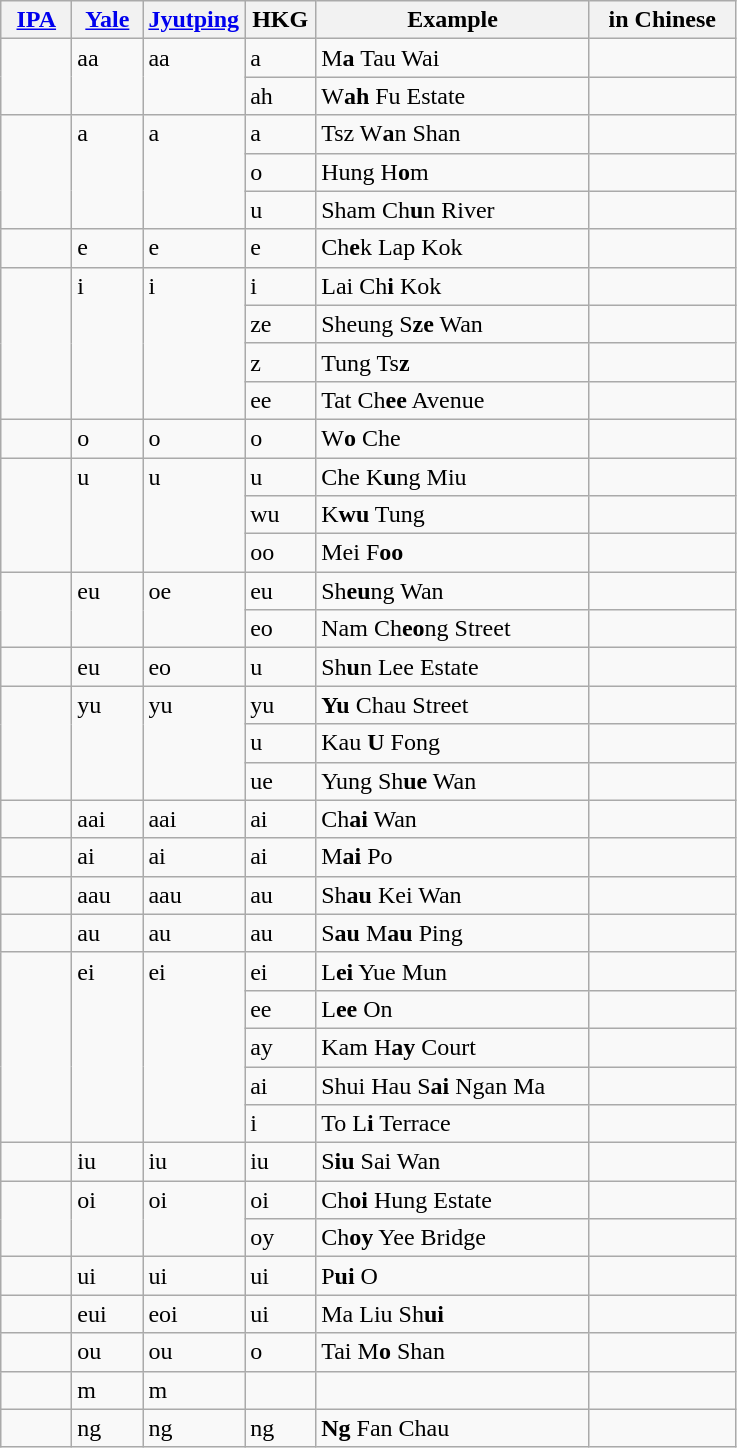<table class="wikitable">
<tr>
<th width=40><a href='#'>IPA</a></th>
<th width=40><a href='#'>Yale</a></th>
<th width=40><a href='#'>Jyutping</a></th>
<th width=40>HKG</th>
<th width=175>Example</th>
<th width=90>in Chinese</th>
</tr>
<tr valign=top>
<td rowspan=2></td>
<td rowspan=2>aa</td>
<td rowspan=2>aa</td>
<td>a</td>
<td>M<strong>a</strong> Tau Wai</td>
<td></td>
</tr>
<tr>
<td>ah</td>
<td>W<strong>ah</strong> Fu Estate</td>
<td></td>
</tr>
<tr valign=top>
<td rowspan=3></td>
<td rowspan=3>a</td>
<td rowspan=3>a</td>
<td>a</td>
<td>Tsz W<strong>a</strong>n Shan</td>
<td></td>
</tr>
<tr>
<td>o</td>
<td>Hung H<strong>o</strong>m</td>
<td></td>
</tr>
<tr>
<td>u</td>
<td>Sham Ch<strong>u</strong>n River</td>
<td></td>
</tr>
<tr valign=top>
<td></td>
<td>e</td>
<td>e</td>
<td>e</td>
<td>Ch<strong>e</strong>k Lap Kok</td>
<td></td>
</tr>
<tr valign=top>
<td rowspan=4></td>
<td rowspan=4>i</td>
<td rowspan=4>i</td>
<td>i</td>
<td>Lai Ch<strong>i</strong> Kok</td>
<td></td>
</tr>
<tr>
<td>ze</td>
<td>Sheung S<strong>ze</strong> Wan</td>
<td></td>
</tr>
<tr>
<td>z</td>
<td>Tung Ts<strong>z</strong></td>
<td></td>
</tr>
<tr>
<td>ee</td>
<td>Tat Ch<strong>ee</strong> Avenue</td>
<td></td>
</tr>
<tr>
<td></td>
<td>o</td>
<td>o</td>
<td>o</td>
<td>W<strong>o</strong> Che</td>
<td></td>
</tr>
<tr valign=top>
<td rowspan=3></td>
<td rowspan=3>u</td>
<td rowspan=3>u</td>
<td>u</td>
<td>Che K<strong>u</strong>ng Miu</td>
<td></td>
</tr>
<tr>
<td>wu</td>
<td>K<strong>wu</strong> Tung</td>
<td></td>
</tr>
<tr>
<td>oo</td>
<td>Mei F<strong>oo</strong></td>
<td></td>
</tr>
<tr valign=top>
<td rowspan=2></td>
<td rowspan=2>eu</td>
<td rowspan=2>oe</td>
<td>eu</td>
<td>Sh<strong>eu</strong>ng Wan</td>
<td></td>
</tr>
<tr>
<td>eo</td>
<td>Nam Ch<strong>eo</strong>ng Street</td>
<td></td>
</tr>
<tr>
<td></td>
<td>eu</td>
<td>eo</td>
<td>u</td>
<td>Sh<strong>u</strong>n Lee Estate</td>
<td></td>
</tr>
<tr valign=top>
<td rowspan=3></td>
<td rowspan=3>yu</td>
<td rowspan=3>yu</td>
<td>yu</td>
<td><strong>Yu</strong> Chau Street</td>
<td></td>
</tr>
<tr>
<td>u</td>
<td>Kau <strong>U</strong> Fong</td>
<td></td>
</tr>
<tr>
<td>ue</td>
<td>Yung Sh<strong>ue</strong> Wan</td>
<td></td>
</tr>
<tr>
<td></td>
<td>aai</td>
<td>aai</td>
<td>ai</td>
<td>Ch<strong>ai</strong> Wan</td>
<td></td>
</tr>
<tr>
<td></td>
<td>ai</td>
<td>ai</td>
<td>ai</td>
<td>M<strong>ai</strong> Po</td>
<td></td>
</tr>
<tr>
<td></td>
<td>aau</td>
<td>aau</td>
<td>au</td>
<td>Sh<strong>au</strong> Kei Wan</td>
<td></td>
</tr>
<tr>
<td></td>
<td>au</td>
<td>au</td>
<td>au</td>
<td>S<strong>au</strong> M<strong>au</strong> Ping</td>
<td></td>
</tr>
<tr valign=top>
<td rowspan=5></td>
<td rowspan=5>ei</td>
<td rowspan=5>ei</td>
<td>ei</td>
<td>L<strong>ei</strong> Yue Mun</td>
<td></td>
</tr>
<tr>
<td>ee</td>
<td>L<strong>ee</strong> On</td>
<td></td>
</tr>
<tr>
<td>ay</td>
<td>Kam H<strong>ay</strong> Court</td>
<td></td>
</tr>
<tr>
<td>ai</td>
<td>Shui Hau S<strong>ai</strong> Ngan Ma</td>
<td></td>
</tr>
<tr>
<td>i</td>
<td>To L<strong>i</strong> Terrace</td>
<td></td>
</tr>
<tr>
<td></td>
<td>iu</td>
<td>iu</td>
<td>iu</td>
<td>S<strong>iu</strong> Sai Wan</td>
<td></td>
</tr>
<tr valign=top>
<td rowspan=2></td>
<td rowspan=2>oi</td>
<td rowspan=2>oi</td>
<td>oi</td>
<td>Ch<strong>oi</strong> Hung Estate</td>
<td></td>
</tr>
<tr>
<td>oy</td>
<td>Ch<strong>oy</strong> Yee Bridge</td>
<td></td>
</tr>
<tr>
<td></td>
<td>ui</td>
<td>ui</td>
<td>ui</td>
<td>P<strong>ui</strong> O</td>
<td></td>
</tr>
<tr>
<td></td>
<td>eui</td>
<td>eoi</td>
<td>ui</td>
<td>Ma Liu Sh<strong>ui</strong></td>
<td></td>
</tr>
<tr>
<td></td>
<td>ou</td>
<td>ou</td>
<td>o</td>
<td>Tai M<strong>o</strong> Shan</td>
<td></td>
</tr>
<tr>
<td></td>
<td>m</td>
<td>m</td>
<td></td>
<td></td>
<td></td>
</tr>
<tr>
<td></td>
<td>ng</td>
<td>ng</td>
<td>ng</td>
<td><strong>Ng</strong> Fan Chau</td>
<td></td>
</tr>
</table>
